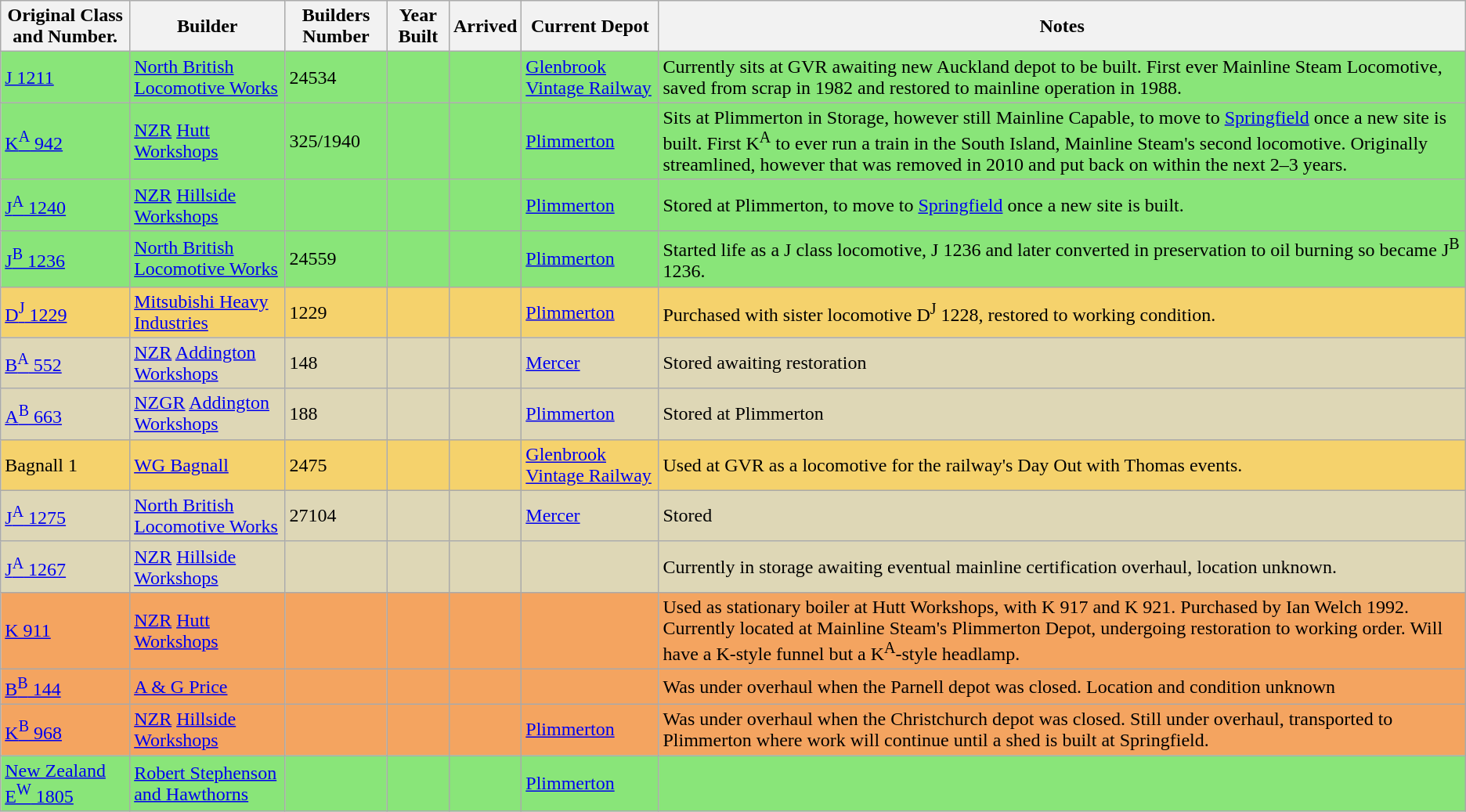<table class="sortable wikitable" border="1">
<tr>
<th>Original Class and Number.</th>
<th>Builder</th>
<th>Builders Number</th>
<th>Year Built</th>
<th>Arrived</th>
<th>Current Depot</th>
<th>Notes</th>
</tr>
<tr style="background:#89E579;">
<td><a href='#'>J 1211</a></td>
<td><a href='#'>North British Locomotive Works</a></td>
<td>24534</td>
<td></td>
<td></td>
<td><a href='#'>Glenbrook Vintage Railway</a></td>
<td>Currently sits at GVR awaiting new Auckland depot to be built. First ever Mainline Steam Locomotive, saved from scrap in 1982 and restored to mainline operation in 1988.</td>
</tr>
<tr style="background:#89E579;">
<td><a href='#'>K<sup>A</sup> 942</a></td>
<td><a href='#'>NZR</a> <a href='#'>Hutt Workshops</a></td>
<td>325/1940</td>
<td></td>
<td></td>
<td><a href='#'>Plimmerton</a></td>
<td>Sits at Plimmerton in Storage, however still Mainline Capable, to move to <a href='#'>Springfield</a> once a new site is built. First K<sup>A</sup> to ever run a train in the South Island, Mainline Steam's second locomotive. Originally streamlined, however that was removed in 2010 and put back on within the next 2–3 years.</td>
</tr>
<tr style="background:#89E579;">
<td><a href='#'>J<sup>A</sup> 1240</a></td>
<td><a href='#'>NZR</a> <a href='#'>Hillside Workshops</a></td>
<td></td>
<td></td>
<td></td>
<td><a href='#'>Plimmerton</a></td>
<td>Stored at Plimmerton, to move to <a href='#'>Springfield</a> once a new site is built.</td>
</tr>
<tr style="background:#89E579;">
<td><a href='#'>J<sup>B</sup> 1236</a></td>
<td><a href='#'>North British Locomotive Works</a></td>
<td>24559</td>
<td></td>
<td></td>
<td><a href='#'>Plimmerton</a></td>
<td>Started life as a J class locomotive, J 1236 and later converted in preservation to oil burning so became J<sup>B</sup> 1236.</td>
</tr>
<tr style="background:#F5D26C;">
<td><a href='#'>D<sup>J</sup> 1229</a></td>
<td><a href='#'>Mitsubishi Heavy Industries</a></td>
<td>1229</td>
<td></td>
<td></td>
<td><a href='#'>Plimmerton</a></td>
<td>Purchased with sister locomotive D<sup>J</sup> 1228, restored to working condition.</td>
</tr>
<tr style="background:#DED7B6;">
<td><a href='#'>B<sup>A</sup> 552</a></td>
<td><a href='#'>NZR</a> <a href='#'>Addington Workshops</a></td>
<td>148</td>
<td></td>
<td></td>
<td><a href='#'>Mercer</a></td>
<td>Stored awaiting restoration</td>
</tr>
<tr style="background:#DED7B6;">
<td><a href='#'>A<sup>B</sup> 663</a></td>
<td><a href='#'>NZGR</a> <a href='#'>Addington Workshops</a></td>
<td>188</td>
<td></td>
<td></td>
<td><a href='#'>Plimmerton</a></td>
<td>Stored at Plimmerton</td>
</tr>
<tr style="background:#F5D26C;">
<td>Bagnall 1</td>
<td><a href='#'>WG Bagnall</a></td>
<td>2475</td>
<td></td>
<td></td>
<td><a href='#'>Glenbrook Vintage Railway</a></td>
<td>Used at GVR as a locomotive for the railway's Day Out with Thomas events.</td>
</tr>
<tr style="background:#DED7B6;">
<td><a href='#'>J<sup>A</sup> 1275</a></td>
<td><a href='#'>North British Locomotive Works</a></td>
<td>27104</td>
<td></td>
<td></td>
<td><a href='#'>Mercer</a></td>
<td>Stored</td>
</tr>
<tr style="background:#DED7B6;">
<td><a href='#'>J<sup>A</sup> 1267</a></td>
<td><a href='#'>NZR</a> <a href='#'>Hillside Workshops</a></td>
<td></td>
<td></td>
<td></td>
<td></td>
<td>Currently in storage awaiting eventual mainline certification overhaul, location unknown.</td>
</tr>
<tr style="background:#f4a460;">
<td><a href='#'>K 911</a></td>
<td><a href='#'>NZR</a> <a href='#'>Hutt Workshops</a></td>
<td></td>
<td></td>
<td></td>
<td></td>
<td>Used as stationary boiler at Hutt Workshops, with K 917 and K 921. Purchased by Ian Welch 1992. Currently located at Mainline Steam's Plimmerton Depot, undergoing restoration to working order. Will have a K-style funnel but a K<sup>A</sup>-style headlamp.</td>
</tr>
<tr style="background:#f4a460;">
<td><a href='#'>B<sup>B</sup> 144</a></td>
<td><a href='#'>A & G Price</a></td>
<td></td>
<td></td>
<td></td>
<td></td>
<td>Was under overhaul when the Parnell depot was closed. Location and condition unknown</td>
</tr>
<tr style="background:#f4a460;">
<td><a href='#'>K<sup>B</sup> 968</a></td>
<td><a href='#'>NZR</a> <a href='#'>Hillside Workshops</a></td>
<td></td>
<td></td>
<td></td>
<td><a href='#'>Plimmerton</a></td>
<td>Was under overhaul when the Christchurch depot was closed. Still under overhaul, transported to Plimmerton where work will continue until a shed is built at Springfield.</td>
</tr>
<tr style="background:#89E579;">
<td><a href='#'>New Zealand E<sup>W</sup> 1805</a></td>
<td><a href='#'>Robert Stephenson and Hawthorns</a></td>
<td></td>
<td></td>
<td></td>
<td><a href='#'>Plimmerton</a></td>
<td></td>
</tr>
</table>
